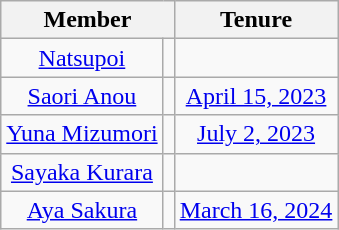<table class="wikitable sortable" style="text-align:center;">
<tr>
<th colspan="2">Member</th>
<th>Tenure</th>
</tr>
<tr>
<td><a href='#'>Natsupoi</a></td>
<td></td>
<td></td>
</tr>
<tr>
<td><a href='#'>Saori Anou</a></td>
<td></td>
<td><a href='#'>April 15, 2023</a></td>
</tr>
<tr>
<td><a href='#'>Yuna Mizumori</a></td>
<td></td>
<td><a href='#'>July 2, 2023</a></td>
</tr>
<tr>
<td><a href='#'>Sayaka Kurara</a></td>
<td></td>
<td></td>
</tr>
<tr>
<td><a href='#'>Aya Sakura</a></td>
<td></td>
<td><a href='#'>March 16, 2024</a></td>
</tr>
</table>
